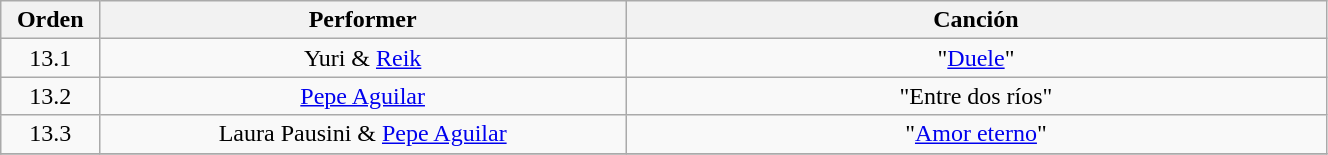<table class="wikitable" style="text-align:center; width:70%;">
<tr>
<th scope="col" width="05%">Orden</th>
<th scope="col" width="30%">Performer</th>
<th scope="col" width="40%">Canción</th>
</tr>
<tr>
<td>13.1</td>
<td>Yuri & <a href='#'>Reik</a></td>
<td>"<a href='#'>Duele</a>"</td>
</tr>
<tr>
<td>13.2</td>
<td><a href='#'>Pepe Aguilar</a></td>
<td>"Entre dos ríos"</td>
</tr>
<tr>
<td>13.3</td>
<td>Laura Pausini & <a href='#'>Pepe Aguilar</a></td>
<td>"<a href='#'>Amor eterno</a>"</td>
</tr>
<tr>
</tr>
</table>
